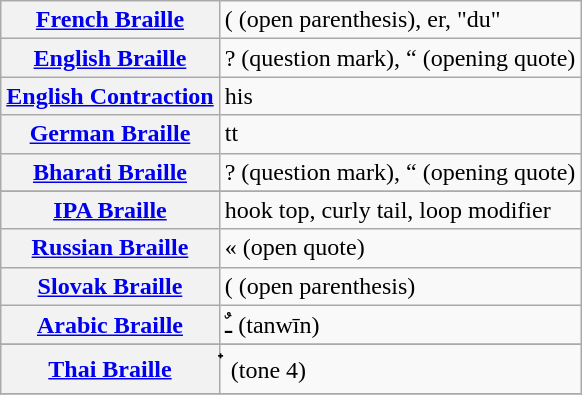<table class="wikitable">
<tr>
<th align=left><a href='#'>French Braille</a></th>
<td>( (open parenthesis), er, "du"</td>
</tr>
<tr>
<th align=left><a href='#'>English Braille</a></th>
<td>? (question mark), “ (opening quote)</td>
</tr>
<tr>
<th align=left><a href='#'>English Contraction</a></th>
<td>his</td>
</tr>
<tr>
<th align=left><a href='#'>German Braille</a></th>
<td>tt</td>
</tr>
<tr>
<th align=left><a href='#'>Bharati Braille</a></th>
<td>? (question mark), “ (opening quote) </td>
</tr>
<tr>
</tr>
<tr>
<th align=left><a href='#'>IPA Braille</a></th>
<td>hook top, curly tail, loop modifier</td>
</tr>
<tr>
<th align=left><a href='#'>Russian Braille</a></th>
<td>« (open quote)</td>
</tr>
<tr>
<th align=left><a href='#'>Slovak Braille</a></th>
<td>( (open parenthesis)</td>
</tr>
<tr>
<th align=left><a href='#'>Arabic Braille</a></th>
<td>ـٌ (tanwīn)</td>
</tr>
<tr>
</tr>
<tr>
</tr>
<tr>
<th align=left><a href='#'>Thai Braille</a></th>
<td>๋ (tone 4)</td>
</tr>
<tr>
</tr>
</table>
